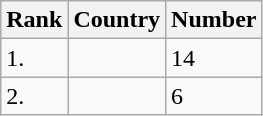<table class="wikitable">
<tr>
<th>Rank</th>
<th>Country</th>
<th>Number</th>
</tr>
<tr>
<td>1.</td>
<td></td>
<td>14</td>
</tr>
<tr>
<td>2.</td>
<td></td>
<td>6</td>
</tr>
</table>
